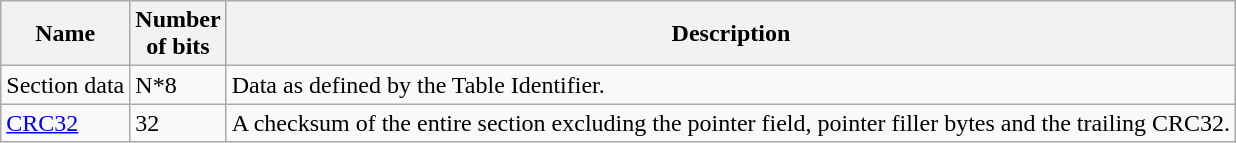<table class="wikitable">
<tr>
<th>Name</th>
<th>Number<br>of bits</th>
<th>Description</th>
</tr>
<tr>
<td>Section data</td>
<td>N*8</td>
<td>Data as defined by the Table Identifier.</td>
</tr>
<tr>
<td><a href='#'>CRC32</a></td>
<td>32</td>
<td>A checksum of the entire section excluding the pointer field, pointer filler bytes and the trailing CRC32.</td>
</tr>
</table>
